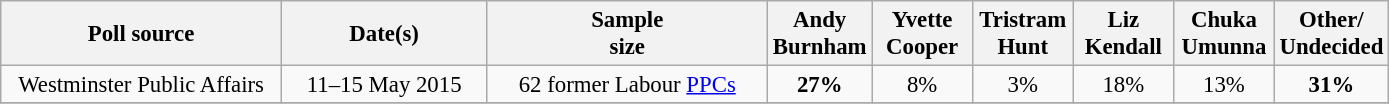<table class="wikitable" style="text-align:center; font-size:95%">
<tr valign= middle>
<th style="width:180px;">Poll source</th>
<th style="width:130px;">Date(s)</th>
<th style="width:180px;">Sample <br>size</th>
<th style="width:60px;">Andy<br>Burnham</th>
<th style="width:60px;">Yvette<br>Cooper</th>
<th style="width:60px;">Tristram<br>Hunt</th>
<th style="width:60px;">Liz<br>Kendall</th>
<th style="width:60px;">Chuka<br>Umunna</th>
<th style="width:40px;">Other/<br>Undecided</th>
</tr>
<tr>
<td>Westminster Public Affairs</td>
<td style="text-align:center;">11–15 May 2015</td>
<td style="text-align:center;">62 former Labour <a href='#'>PPCs</a></td>
<td><strong>27%</strong></td>
<td align=center>8%</td>
<td align=center>3%</td>
<td align=center>18%</td>
<td align=center>13%</td>
<td><strong>31%</strong></td>
</tr>
<tr>
</tr>
</table>
